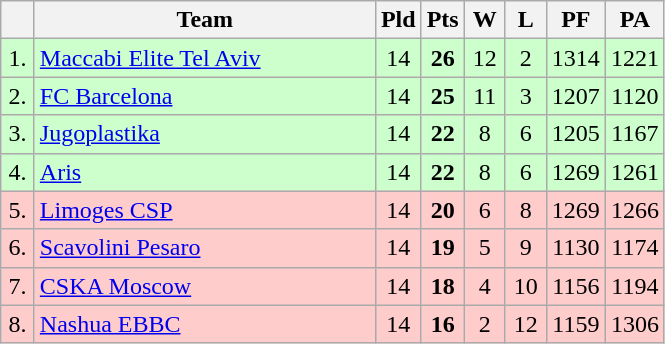<table class="wikitable" style="text-align:center">
<tr>
<th width=15></th>
<th width=220>Team</th>
<th width=20>Pld</th>
<th width=20>Pts</th>
<th width=20>W</th>
<th width=20>L</th>
<th width=20>PF</th>
<th width=20>PA</th>
</tr>
<tr style="background: #ccffcc;">
<td>1.</td>
<td align=left> <a href='#'>Maccabi Elite Tel Aviv</a></td>
<td>14</td>
<td><strong>26</strong></td>
<td>12</td>
<td>2</td>
<td>1314</td>
<td>1221</td>
</tr>
<tr style="background: #ccffcc;">
<td>2.</td>
<td align=left> <a href='#'>FC Barcelona</a></td>
<td>14</td>
<td><strong>25</strong></td>
<td>11</td>
<td>3</td>
<td>1207</td>
<td>1120</td>
</tr>
<tr style="background: #ccffcc;">
<td>3.</td>
<td align=left> <a href='#'>Jugoplastika</a></td>
<td>14</td>
<td><strong>22</strong></td>
<td>8</td>
<td>6</td>
<td>1205</td>
<td>1167</td>
</tr>
<tr style="background: #ccffcc;">
<td>4.</td>
<td align=left> <a href='#'>Aris</a></td>
<td>14</td>
<td><strong>22</strong></td>
<td>8</td>
<td>6</td>
<td>1269</td>
<td>1261</td>
</tr>
<tr style="background:#ffcccc;">
<td>5.</td>
<td align=left> <a href='#'>Limoges CSP</a></td>
<td>14</td>
<td><strong>20</strong></td>
<td>6</td>
<td>8</td>
<td>1269</td>
<td>1266</td>
</tr>
<tr style="background:#ffcccc;">
<td>6.</td>
<td align=left> <a href='#'>Scavolini Pesaro</a></td>
<td>14</td>
<td><strong>19</strong></td>
<td>5</td>
<td>9</td>
<td>1130</td>
<td>1174</td>
</tr>
<tr style="background:#ffcccc;">
<td>7.</td>
<td align=left> <a href='#'>CSKA Moscow</a></td>
<td>14</td>
<td><strong>18</strong></td>
<td>4</td>
<td>10</td>
<td>1156</td>
<td>1194</td>
</tr>
<tr style="background:#ffcccc;">
<td>8.</td>
<td align=left> <a href='#'>Nashua EBBC</a></td>
<td>14</td>
<td><strong>16</strong></td>
<td>2</td>
<td>12</td>
<td>1159</td>
<td>1306</td>
</tr>
</table>
